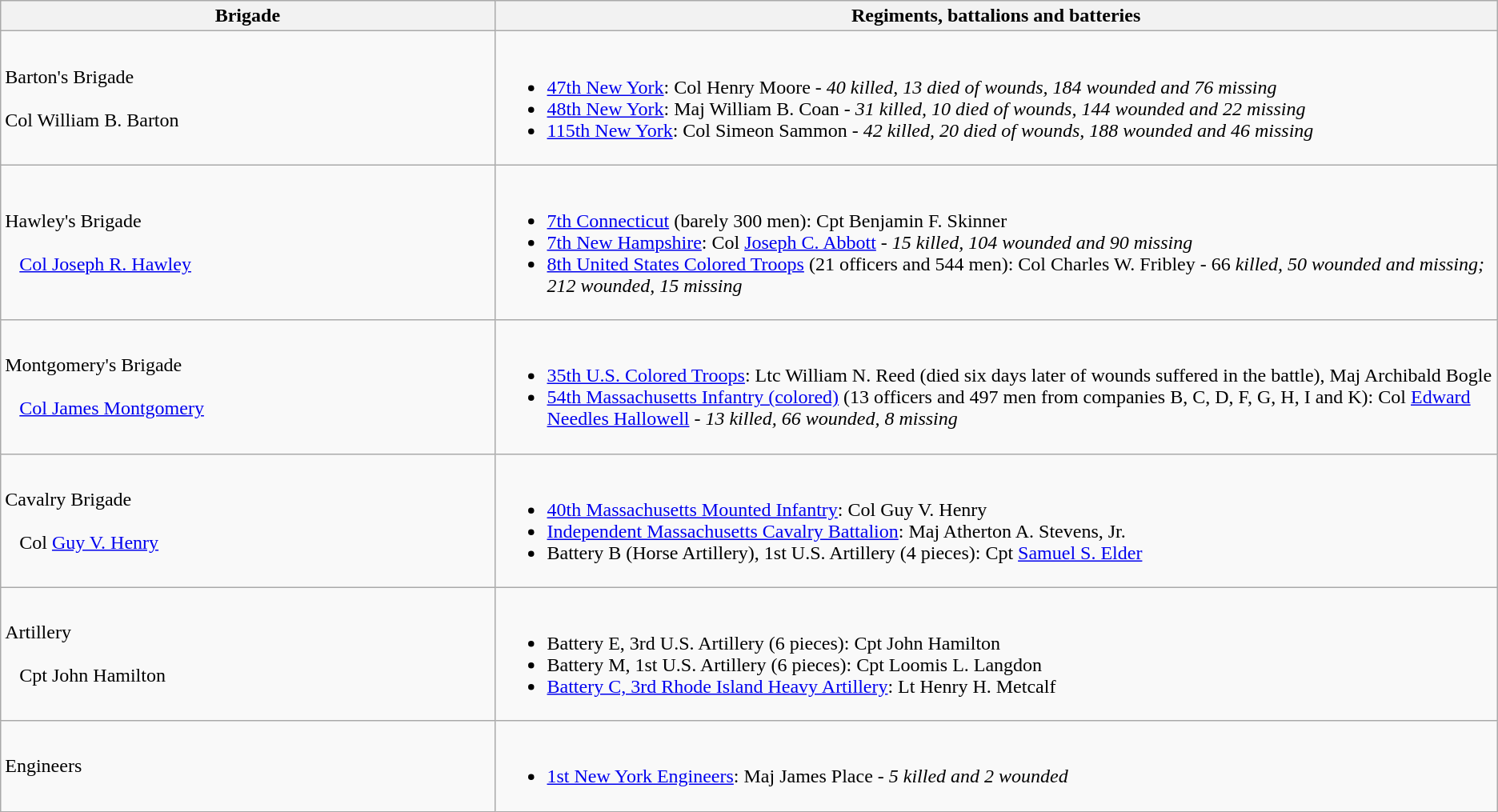<table class="wikitable">
<tr>
<th width=33%>Brigade</th>
<th><strong>Regiments, battalions and batteries</strong></th>
</tr>
<tr>
<td>Barton's Brigade<br>  <br>Col William B. Barton</td>
<td><br><ul><li><a href='#'>47th New York</a>: Col Henry Moore <em>- 40 killed, 13 died of wounds, 184 wounded and 76 missing</em></li><li><a href='#'>48th New York</a>: Maj William B. Coan <em>- 31 killed, 10 died of wounds, 144 wounded and 22 missing</em></li><li><a href='#'>115th New York</a>: Col Simeon Sammon <em>- 42 killed, 20 died of wounds, 188 wounded and 46 missing</em></li></ul></td>
</tr>
<tr>
<td>Hawley's Brigade<br><br>  
<a href='#'>Col Joseph R. Hawley</a></td>
<td><br><ul><li><a href='#'>7th Connecticut</a> (barely 300 men): Cpt Benjamin F. Skinner</li><li><a href='#'>7th New Hampshire</a>: Col <a href='#'>Joseph C. Abbott</a> <em>- 15 killed, 104 wounded and 90 missing</em></li><li><a href='#'>8th United States Colored Troops</a> (21 officers and 544 men): Col Charles W. Fribley - 66 <em>killed, 50 wounded and missing; 212 wounded, 15  missing</em></li></ul></td>
</tr>
<tr>
<td>Montgomery's Brigade<br><br>  
<a href='#'>Col James Montgomery</a></td>
<td><br><ul><li><a href='#'>35th U.S. Colored Troops</a>: Ltc William N. Reed (died six days later of wounds suffered in the battle), Maj Archibald Bogle</li><li><a href='#'>54th Massachusetts Infantry (colored)</a> (13 officers and 497 men from companies B, C, D, F, G, H, I and K): Col <a href='#'>Edward Needles Hallowell</a> <em>- 13 killed, 66 wounded, 8 missing</em></li></ul></td>
</tr>
<tr>
<td>Cavalry Brigade<br><br>  
Col <a href='#'>Guy V. Henry</a></td>
<td><br><ul><li><a href='#'>40th Massachusetts Mounted Infantry</a>: Col Guy V. Henry</li><li><a href='#'>Independent Massachusetts Cavalry Battalion</a>: Maj Atherton A. Stevens, Jr.</li><li>Battery B (Horse Artillery), 1st U.S. Artillery (4 pieces): Cpt <a href='#'>Samuel S. Elder</a></li></ul></td>
</tr>
<tr>
<td>Artillery<br><br>  
Cpt John Hamilton</td>
<td><br><ul><li>Battery E, 3rd U.S. Artillery (6 pieces): Cpt John Hamilton</li><li>Battery M, 1st U.S. Artillery (6 pieces): Cpt Loomis L. Langdon</li><li><a href='#'>Battery C, 3rd Rhode Island Heavy Artillery</a>: Lt Henry H. Metcalf</li></ul></td>
</tr>
<tr>
<td>Engineers</td>
<td><br><ul><li><a href='#'>1st New York Engineers</a>: Maj James Place <em>- 5 killed and 2 wounded</em></li></ul></td>
</tr>
</table>
